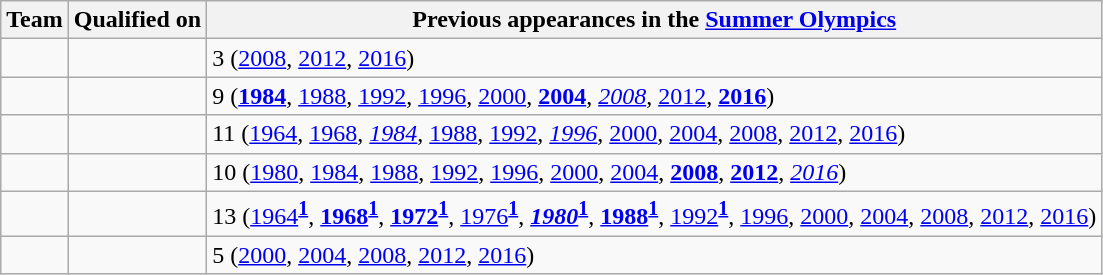<table class="wikitable sortable">
<tr>
<th>Team</th>
<th>Qualified on</th>
<th data-sort-type="number">Previous appearances in the <a href='#'>Summer Olympics</a></th>
</tr>
<tr>
<td></td>
<td></td>
<td>3 (<a href='#'>2008</a>, <a href='#'>2012</a>, <a href='#'>2016</a>)</td>
</tr>
<tr>
<td></td>
<td></td>
<td>9 (<a href='#'><strong>1984</strong></a>, <a href='#'>1988</a>, <a href='#'>1992</a>, <a href='#'>1996</a>, <a href='#'>2000</a>, <a href='#'><strong>2004</strong></a>, <a href='#'><em>2008</em></a>, <a href='#'>2012</a>, <a href='#'><strong>2016</strong></a>)</td>
</tr>
<tr>
<td></td>
<td></td>
<td>11 (<a href='#'>1964</a>, <a href='#'>1968</a>, <a href='#'><em>1984</em></a>, <a href='#'>1988</a>, <a href='#'>1992</a>, <a href='#'><em>1996</em></a>, <a href='#'>2000</a>, <a href='#'>2004</a>, <a href='#'>2008</a>, <a href='#'>2012</a>, <a href='#'>2016</a>)</td>
</tr>
<tr>
<td></td>
<td></td>
<td>10 (<a href='#'>1980</a>, <a href='#'>1984</a>, <a href='#'>1988</a>, <a href='#'>1992</a>, <a href='#'>1996</a>, <a href='#'>2000</a>, <a href='#'>2004</a>, <a href='#'><strong>2008</strong></a>, <a href='#'><strong>2012</strong></a>, <a href='#'><em>2016</em></a>)</td>
</tr>
<tr>
<td></td>
<td></td>
<td>13 (<a href='#'>1964</a><sup><strong><a href='#'>1</a></strong></sup>, <a href='#'><strong>1968</strong></a><sup><strong><a href='#'>1</a></strong></sup>, <a href='#'><strong>1972</strong></a><sup><strong><a href='#'>1</a></strong></sup>, <a href='#'>1976</a><sup><strong><a href='#'>1</a></strong></sup>, <a href='#'><strong><em>1980</em></strong></a><sup><strong><a href='#'>1</a></strong></sup>, <a href='#'><strong>1988</strong></a><sup><strong><a href='#'>1</a></strong></sup>, <a href='#'>1992</a><sup><strong><a href='#'>1</a></strong></sup>, <a href='#'>1996</a>, <a href='#'>2000</a>, <a href='#'>2004</a>, <a href='#'>2008</a>, <a href='#'>2012</a>, <a href='#'>2016</a>)</td>
</tr>
<tr>
<td></td>
<td></td>
<td>5 (<a href='#'>2000</a>, <a href='#'>2004</a>, <a href='#'>2008</a>, <a href='#'>2012</a>, <a href='#'>2016</a>)</td>
</tr>
</table>
